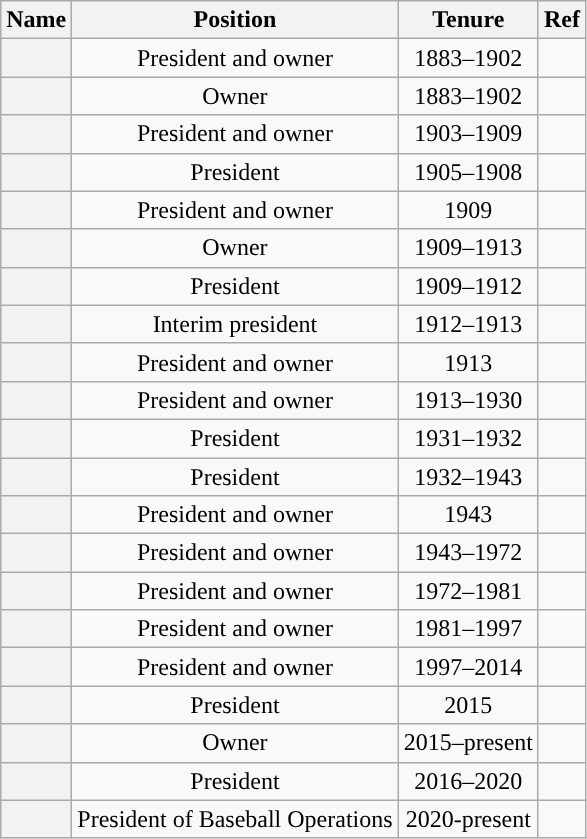<table class="wikitable sortable" style="text-align:center;">
<tr>
<th scope="col">Name</th>
<th scope="col">Position</th>
<th scope="col">Tenure</th>
<th scope="col" class="unsortable">Ref</th>
</tr>
<tr>
<th scope="row"></th>
<td>President and owner</td>
<td>1883–1902</td>
<td></td>
</tr>
<tr>
<th scope="row"></th>
<td>Owner</td>
<td>1883–1902</td>
<td></td>
</tr>
<tr>
<th scope="row"></th>
<td>President and owner</td>
<td>1903–1909</td>
<td></td>
</tr>
<tr>
<th scope="row"></th>
<td>President</td>
<td>1905–1908</td>
<td></td>
</tr>
<tr>
<th scope="row"></th>
<td>President and owner</td>
<td>1909</td>
<td></td>
</tr>
<tr>
<th scope="row"></th>
<td>Owner</td>
<td>1909–1913</td>
<td></td>
</tr>
<tr>
<th scope="row"></th>
<td>President</td>
<td>1909–1912</td>
<td></td>
</tr>
<tr>
<th scope="row"></th>
<td>Interim president</td>
<td>1912–1913</td>
<td></td>
</tr>
<tr>
<th scope="row"></th>
<td>President and owner</td>
<td>1913</td>
<td></td>
</tr>
<tr>
<th scope="row"></th>
<td>President and owner</td>
<td>1913–1930</td>
<td></td>
</tr>
<tr>
<th scope="row"></th>
<td>President</td>
<td>1931–1932</td>
<td></td>
</tr>
<tr>
<th scope="row"></th>
<td>President</td>
<td>1932–1943</td>
<td></td>
</tr>
<tr>
<th scope="row"></th>
<td>President and owner</td>
<td>1943</td>
<td></td>
</tr>
<tr>
<th scope="row"></th>
<td>President and owner</td>
<td>1943–1972</td>
<td></td>
</tr>
<tr>
<th scope="row"></th>
<td>President and owner</td>
<td>1972–1981</td>
<td></td>
</tr>
<tr>
<th scope="row"></th>
<td>President and owner</td>
<td>1981–1997</td>
<td></td>
</tr>
<tr>
<th scope="row"></th>
<td>President and owner</td>
<td>1997–2014</td>
<td></td>
</tr>
<tr>
<th scope="row"></th>
<td>President</td>
<td>2015</td>
<td></td>
</tr>
<tr>
<th scope="row"></th>
<td>Owner</td>
<td>2015–present</td>
<td></td>
</tr>
<tr>
<th scope="row"></th>
<td>President</td>
<td>2016–2020</td>
<td></td>
</tr>
<tr>
<th scope="row"></th>
<td>President of Baseball Operations</td>
<td>2020-present</td>
<td></td>
</tr>
</table>
